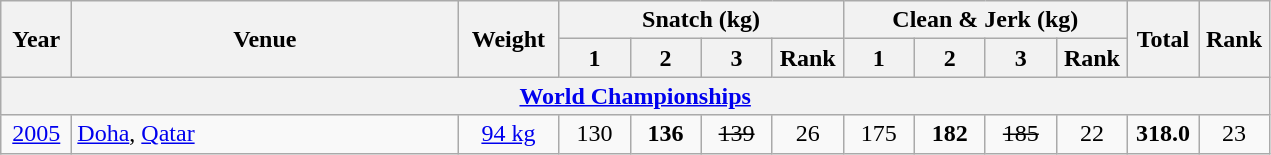<table class = "wikitable" style="text-align:center;">
<tr>
<th rowspan=2 width=40>Year</th>
<th rowspan=2 width=250>Venue</th>
<th rowspan=2 width=60>Weight</th>
<th colspan=4>Snatch (kg)</th>
<th colspan=4>Clean & Jerk (kg)</th>
<th rowspan=2 width=40>Total</th>
<th rowspan=2 width=40>Rank</th>
</tr>
<tr>
<th width=40>1</th>
<th width=40>2</th>
<th width=40>3</th>
<th width=40>Rank</th>
<th width=40>1</th>
<th width=40>2</th>
<th width=40>3</th>
<th width=40>Rank</th>
</tr>
<tr>
<th colspan=13><a href='#'>World Championships</a></th>
</tr>
<tr>
<td><a href='#'>2005</a></td>
<td align=left> <a href='#'>Doha</a>, <a href='#'>Qatar</a></td>
<td><a href='#'>94 kg</a></td>
<td>130</td>
<td><strong>136</strong></td>
<td><s>139</s></td>
<td>26</td>
<td>175</td>
<td><strong>182</strong></td>
<td><s>185</s></td>
<td>22</td>
<td><strong>318.0</strong></td>
<td>23</td>
</tr>
</table>
